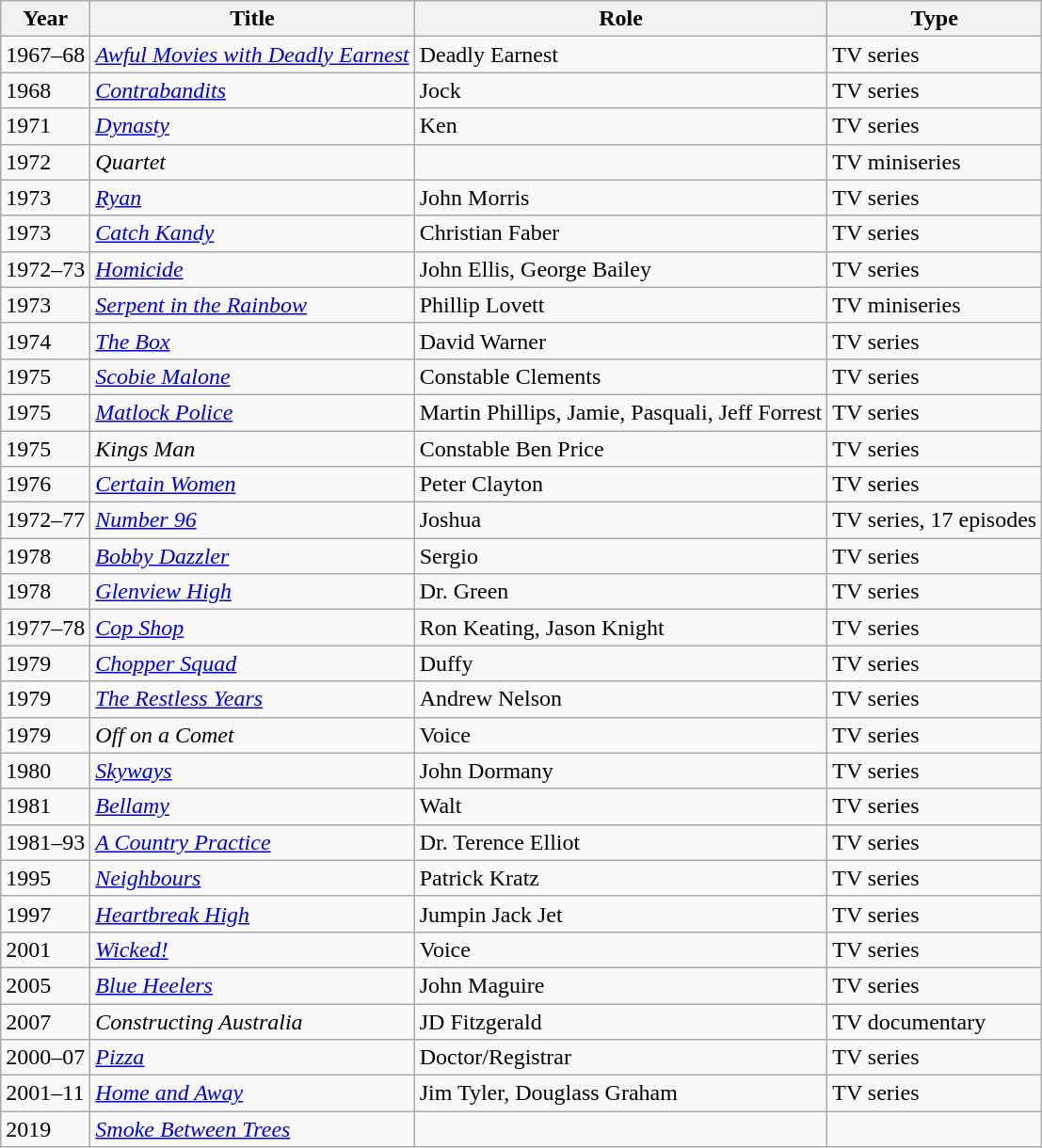<table class="wikitable">
<tr>
<th>Year</th>
<th>Title</th>
<th>Role</th>
<th>Type</th>
</tr>
<tr>
<td>1967–68</td>
<td><em><a href='#'>Awful Movies with Deadly Earnest</a></em></td>
<td>Deadly Earnest</td>
<td>TV series</td>
</tr>
<tr>
<td>1968</td>
<td><em><a href='#'>Contrabandits</a></em></td>
<td>Jock</td>
<td>TV series</td>
</tr>
<tr>
<td>1971</td>
<td><em><a href='#'>Dynasty</a></em></td>
<td>Ken</td>
<td>TV series</td>
</tr>
<tr>
<td>1972</td>
<td><em>Quartet</em></td>
<td></td>
<td>TV miniseries</td>
</tr>
<tr>
<td>1973</td>
<td><em><a href='#'>Ryan</a></em></td>
<td>John Morris</td>
<td>TV series</td>
</tr>
<tr>
<td>1973</td>
<td><em><a href='#'>Catch Kandy</a></em></td>
<td>Christian Faber</td>
<td>TV series</td>
</tr>
<tr>
<td>1972–73</td>
<td><em><a href='#'>Homicide</a></em></td>
<td>John Ellis, George Bailey</td>
<td>TV series</td>
</tr>
<tr>
<td>1973</td>
<td><em><a href='#'>Serpent in the Rainbow</a></em></td>
<td>Phillip Lovett</td>
<td>TV miniseries</td>
</tr>
<tr>
<td>1974</td>
<td><em><a href='#'>The Box</a></em></td>
<td>David Warner</td>
<td>TV series</td>
</tr>
<tr>
<td>1975</td>
<td><em><a href='#'>Scobie Malone</a></em></td>
<td>Constable Clements</td>
<td>TV series</td>
</tr>
<tr>
<td>1975</td>
<td><em><a href='#'>Matlock Police</a></em></td>
<td>Martin Phillips, Jamie, Pasquali, Jeff Forrest</td>
<td>TV series</td>
</tr>
<tr>
<td>1975</td>
<td><em>Kings Man</em></td>
<td>Constable Ben Price</td>
<td>TV series</td>
</tr>
<tr>
<td>1976</td>
<td><em><a href='#'>Certain Women</a></em></td>
<td>Peter Clayton</td>
<td>TV series</td>
</tr>
<tr>
<td>1972–77</td>
<td><em><a href='#'>Number 96</a></em></td>
<td>Joshua</td>
<td>TV series, 17 episodes</td>
</tr>
<tr>
<td>1978</td>
<td><em><a href='#'>Bobby Dazzler</a></em></td>
<td>Sergio</td>
<td>TV series</td>
</tr>
<tr>
<td>1978</td>
<td><em><a href='#'>Glenview High</a></em></td>
<td>Dr. Green</td>
<td>TV series</td>
</tr>
<tr>
<td>1977–78</td>
<td><em><a href='#'>Cop Shop</a></em></td>
<td>Ron Keating, Jason Knight</td>
<td>TV series</td>
</tr>
<tr>
<td>1979</td>
<td><em><a href='#'>Chopper Squad</a></em></td>
<td>Duffy</td>
<td>TV series</td>
</tr>
<tr>
<td>1979</td>
<td><em><a href='#'>The Restless Years</a></em></td>
<td>Andrew Nelson</td>
<td>TV series</td>
</tr>
<tr>
<td>1979</td>
<td><em>Off on a Comet</em></td>
<td>Voice</td>
<td>TV series</td>
</tr>
<tr>
<td>1980</td>
<td><em><a href='#'>Skyways</a></em></td>
<td>John Dormany</td>
<td>TV series</td>
</tr>
<tr>
<td>1981</td>
<td><em><a href='#'>Bellamy</a></em></td>
<td>Walt</td>
<td>TV series</td>
</tr>
<tr>
<td>1981–93</td>
<td><em><a href='#'>A Country Practice</a></em></td>
<td>Dr. Terence Elliot</td>
<td>TV series</td>
</tr>
<tr>
<td>1995</td>
<td><em><a href='#'>Neighbours</a></em></td>
<td>Patrick Kratz</td>
<td>TV series</td>
</tr>
<tr>
<td>1997</td>
<td><em><a href='#'>Heartbreak High</a></em></td>
<td>Jumpin Jack Jet</td>
<td>TV series</td>
</tr>
<tr>
<td>2001</td>
<td><em><a href='#'>Wicked!</a></em></td>
<td>Voice</td>
<td>TV series</td>
</tr>
<tr>
<td>2005</td>
<td><em><a href='#'>Blue Heelers</a></em></td>
<td>John Maguire</td>
<td>TV series</td>
</tr>
<tr>
<td>2007</td>
<td><em>Constructing Australia</em></td>
<td>JD Fitzgerald</td>
<td>TV documentary</td>
</tr>
<tr>
<td>2000–07</td>
<td><em><a href='#'>Pizza</a></em></td>
<td>Doctor/Registrar</td>
<td>TV series</td>
</tr>
<tr>
<td>2001–11</td>
<td><em><a href='#'>Home and Away</a></em></td>
<td>Jim Tyler, Douglass Graham</td>
<td>TV series</td>
</tr>
<tr>
<td>2019</td>
<td><em><a href='#'>Smoke Between Trees</a></em></td>
<td></td>
<td></td>
</tr>
</table>
